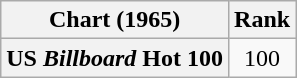<table class="wikitable plainrowheaders">
<tr>
<th scope="col">Chart (1965)</th>
<th scope="col">Rank</th>
</tr>
<tr>
<th scope="row">US <em>Billboard</em> Hot 100</th>
<td style="text-align:center;">100</td>
</tr>
</table>
